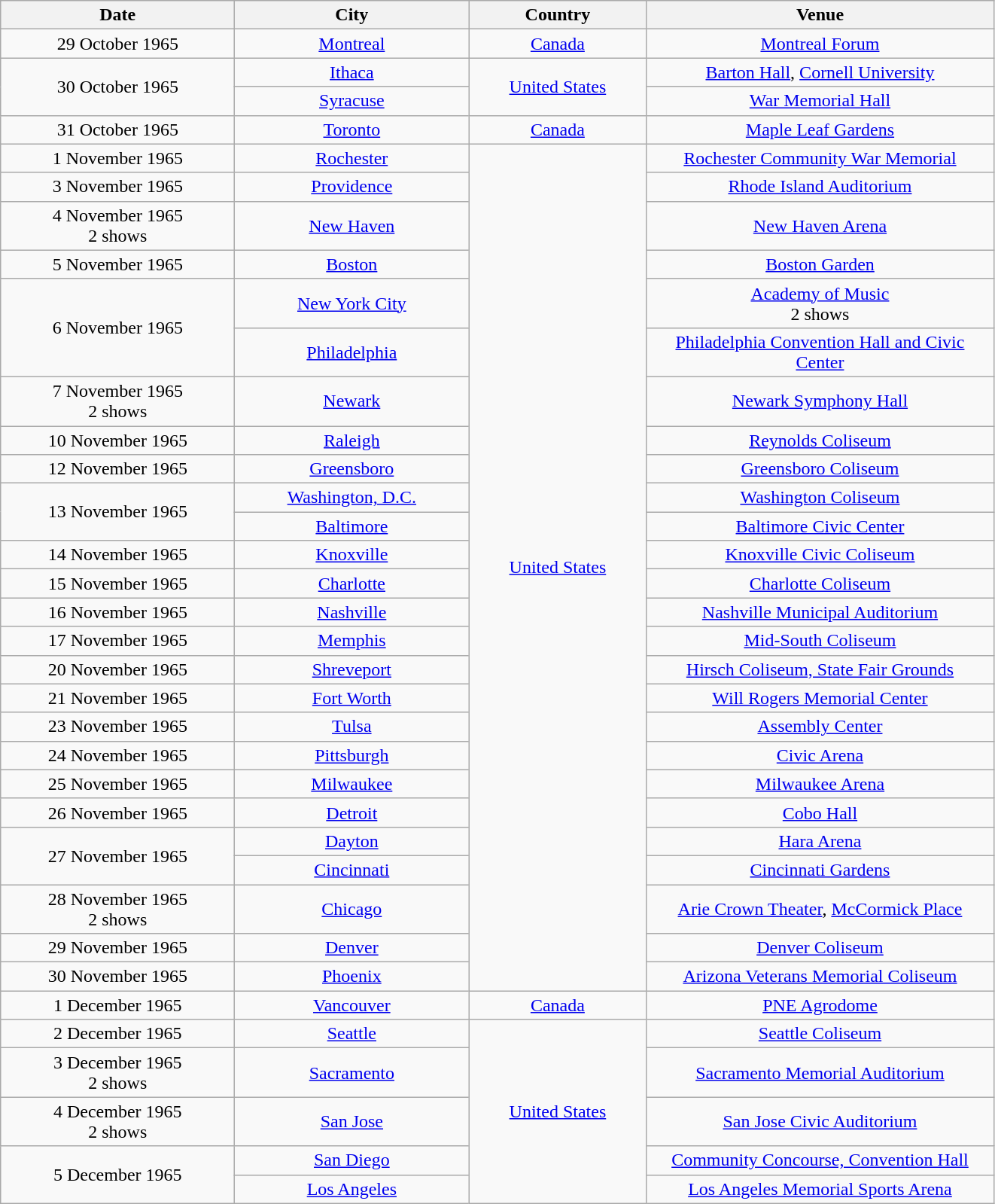<table class="wikitable" style="text-align:center;">
<tr>
<th style="width:200px;">Date</th>
<th style="width:200px;">City</th>
<th style="width:150px;">Country</th>
<th style="width:300px;">Venue</th>
</tr>
<tr>
<td>29 October 1965</td>
<td><a href='#'>Montreal</a></td>
<td><a href='#'>Canada</a></td>
<td><a href='#'>Montreal Forum</a></td>
</tr>
<tr>
<td rowspan="2">30 October 1965</td>
<td><a href='#'>Ithaca</a></td>
<td rowspan="2"><a href='#'>United States</a></td>
<td><a href='#'>Barton Hall</a>, <a href='#'>Cornell University</a></td>
</tr>
<tr>
<td><a href='#'>Syracuse</a></td>
<td><a href='#'>War Memorial Hall</a></td>
</tr>
<tr>
<td>31 October 1965</td>
<td><a href='#'>Toronto</a></td>
<td><a href='#'>Canada</a></td>
<td><a href='#'>Maple Leaf Gardens</a></td>
</tr>
<tr>
<td>1 November 1965</td>
<td><a href='#'>Rochester</a></td>
<td rowspan="26"><a href='#'>United States</a></td>
<td><a href='#'>Rochester Community War Memorial</a></td>
</tr>
<tr>
<td>3 November 1965</td>
<td><a href='#'>Providence</a></td>
<td><a href='#'>Rhode Island Auditorium</a></td>
</tr>
<tr>
<td>4 November 1965<br>2 shows</td>
<td><a href='#'>New Haven</a></td>
<td><a href='#'>New Haven Arena</a></td>
</tr>
<tr>
<td>5 November 1965</td>
<td><a href='#'>Boston</a></td>
<td><a href='#'>Boston Garden</a></td>
</tr>
<tr>
<td rowspan="2">6 November 1965</td>
<td><a href='#'>New York City</a></td>
<td><a href='#'>Academy of Music</a><br>2 shows</td>
</tr>
<tr>
<td><a href='#'>Philadelphia</a></td>
<td><a href='#'>Philadelphia Convention Hall and Civic Center</a></td>
</tr>
<tr>
<td>7 November 1965<br>2 shows</td>
<td><a href='#'>Newark</a></td>
<td><a href='#'>Newark Symphony Hall</a></td>
</tr>
<tr>
<td>10 November 1965</td>
<td><a href='#'>Raleigh</a></td>
<td><a href='#'>Reynolds Coliseum</a></td>
</tr>
<tr>
<td>12 November 1965</td>
<td><a href='#'>Greensboro</a></td>
<td><a href='#'>Greensboro Coliseum</a></td>
</tr>
<tr>
<td rowspan="2">13 November 1965</td>
<td><a href='#'>Washington, D.C.</a></td>
<td><a href='#'>Washington Coliseum</a></td>
</tr>
<tr>
<td><a href='#'>Baltimore</a></td>
<td><a href='#'>Baltimore Civic Center</a></td>
</tr>
<tr>
<td>14 November 1965</td>
<td><a href='#'>Knoxville</a></td>
<td><a href='#'>Knoxville Civic Coliseum</a></td>
</tr>
<tr>
<td>15 November 1965</td>
<td><a href='#'>Charlotte</a></td>
<td><a href='#'>Charlotte Coliseum</a></td>
</tr>
<tr>
<td>16 November 1965</td>
<td><a href='#'>Nashville</a></td>
<td><a href='#'>Nashville Municipal Auditorium</a></td>
</tr>
<tr>
<td>17 November 1965</td>
<td><a href='#'>Memphis</a></td>
<td><a href='#'>Mid-South Coliseum</a></td>
</tr>
<tr>
<td>20 November 1965</td>
<td><a href='#'>Shreveport</a></td>
<td><a href='#'>Hirsch Coliseum, State Fair Grounds</a></td>
</tr>
<tr>
<td>21 November 1965</td>
<td><a href='#'>Fort Worth</a></td>
<td><a href='#'>Will Rogers Memorial Center</a></td>
</tr>
<tr>
<td>23 November 1965</td>
<td><a href='#'>Tulsa</a></td>
<td><a href='#'>Assembly Center</a></td>
</tr>
<tr>
<td>24 November 1965</td>
<td><a href='#'>Pittsburgh</a></td>
<td><a href='#'>Civic Arena</a></td>
</tr>
<tr>
<td>25 November 1965</td>
<td><a href='#'>Milwaukee</a></td>
<td><a href='#'>Milwaukee Arena</a></td>
</tr>
<tr>
<td>26 November 1965</td>
<td><a href='#'>Detroit</a></td>
<td><a href='#'>Cobo Hall</a></td>
</tr>
<tr>
<td rowspan="2">27 November 1965</td>
<td><a href='#'>Dayton</a></td>
<td><a href='#'>Hara Arena</a></td>
</tr>
<tr>
<td><a href='#'>Cincinnati</a></td>
<td><a href='#'>Cincinnati Gardens</a></td>
</tr>
<tr>
<td>28 November 1965<br>2 shows</td>
<td><a href='#'>Chicago</a></td>
<td><a href='#'>Arie Crown Theater</a>, <a href='#'>McCormick Place</a></td>
</tr>
<tr>
<td>29 November 1965</td>
<td><a href='#'>Denver</a></td>
<td><a href='#'>Denver Coliseum</a></td>
</tr>
<tr>
<td>30 November 1965</td>
<td><a href='#'>Phoenix</a></td>
<td><a href='#'>Arizona Veterans Memorial Coliseum</a></td>
</tr>
<tr>
<td>1 December 1965</td>
<td><a href='#'>Vancouver</a></td>
<td><a href='#'>Canada</a></td>
<td><a href='#'>PNE Agrodome</a></td>
</tr>
<tr>
<td>2 December 1965</td>
<td><a href='#'>Seattle</a></td>
<td rowspan="5"><a href='#'>United States</a></td>
<td><a href='#'>Seattle Coliseum</a></td>
</tr>
<tr>
<td>3 December 1965<br>2 shows</td>
<td><a href='#'>Sacramento</a></td>
<td><a href='#'>Sacramento Memorial Auditorium</a></td>
</tr>
<tr>
<td>4 December 1965<br>2 shows</td>
<td><a href='#'>San Jose</a></td>
<td><a href='#'>San Jose Civic Auditorium</a></td>
</tr>
<tr>
<td rowspan="2">5 December 1965</td>
<td><a href='#'>San Diego</a></td>
<td><a href='#'>Community Concourse, Convention Hall</a></td>
</tr>
<tr>
<td><a href='#'>Los Angeles</a></td>
<td><a href='#'>Los Angeles Memorial Sports Arena</a></td>
</tr>
</table>
